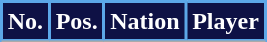<table class="wikitable sortable">
<tr>
<th style="background:#0E1145; color:#FFFFFF; border:2px solid #5CA7E8;" scope="col">No.</th>
<th style="background:#0E1145; color:#FFFFFF; border:2px solid #5CA7E8;" scope="col">Pos.</th>
<th style="background:#0E1145; color:#FFFFFF; border:2px solid #5CA7E8;" scope="col">Nation</th>
<th style="background:#0E1145; color:#FFFFFF; border:2px solid #5CA7E8;" scope="col">Player</th>
</tr>
<tr>
</tr>
</table>
